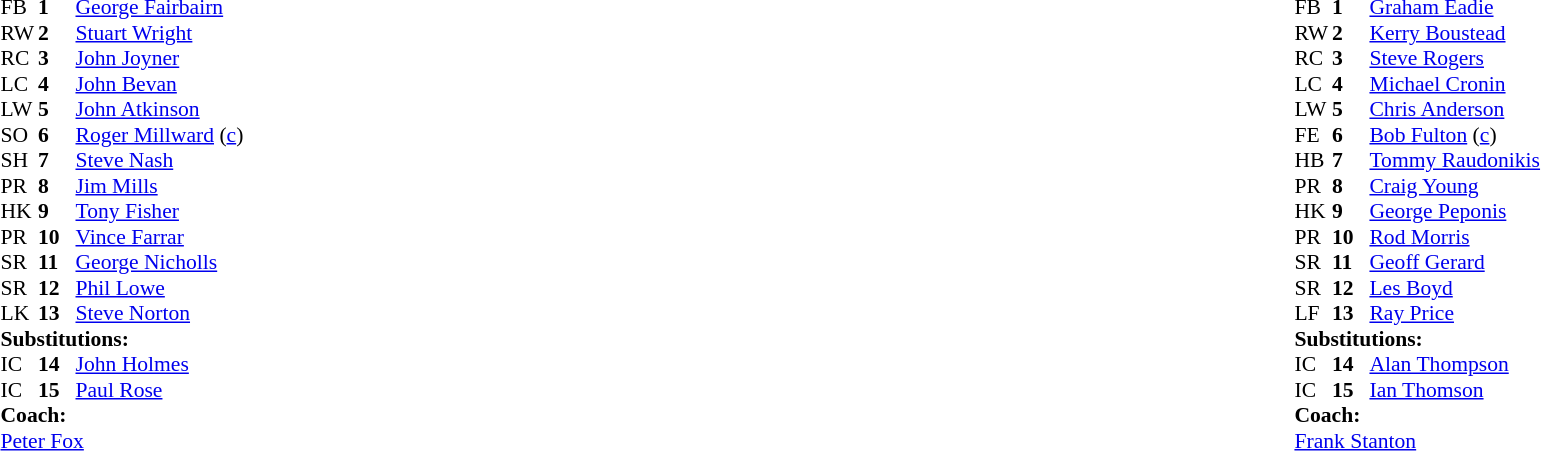<table width="100%">
<tr>
<td valign="top" width="50%"><br><table style="font-size: 90%" cellspacing="0" cellpadding="0">
<tr>
<th width="25"></th>
<th width="25"></th>
</tr>
<tr>
<td>FB</td>
<td><strong>1</strong></td>
<td><a href='#'>George Fairbairn</a></td>
</tr>
<tr>
<td>RW</td>
<td><strong>2</strong></td>
<td><a href='#'>Stuart Wright</a></td>
</tr>
<tr>
<td>RC</td>
<td><strong>3</strong></td>
<td><a href='#'>John Joyner</a></td>
</tr>
<tr>
<td>LC</td>
<td><strong>4</strong></td>
<td><a href='#'>John Bevan</a></td>
</tr>
<tr>
<td>LW</td>
<td><strong>5</strong></td>
<td><a href='#'>John Atkinson</a></td>
</tr>
<tr>
<td>SO</td>
<td><strong>6</strong></td>
<td><a href='#'>Roger Millward</a> (<a href='#'>c</a>)</td>
</tr>
<tr>
<td>SH</td>
<td><strong>7</strong></td>
<td><a href='#'>Steve Nash</a></td>
</tr>
<tr>
<td>PR</td>
<td><strong>8</strong></td>
<td><a href='#'>Jim Mills</a></td>
</tr>
<tr>
<td>HK</td>
<td><strong>9</strong></td>
<td><a href='#'>Tony Fisher</a></td>
</tr>
<tr>
<td>PR</td>
<td><strong>10</strong></td>
<td><a href='#'>Vince Farrar</a></td>
</tr>
<tr>
<td>SR</td>
<td><strong>11</strong></td>
<td><a href='#'>George Nicholls</a></td>
</tr>
<tr>
<td>SR</td>
<td><strong>12</strong></td>
<td><a href='#'>Phil Lowe</a></td>
</tr>
<tr>
<td>LK</td>
<td><strong>13</strong></td>
<td><a href='#'>Steve Norton</a></td>
</tr>
<tr>
<td colspan=3><strong>Substitutions:</strong></td>
</tr>
<tr>
<td>IC</td>
<td><strong>14</strong></td>
<td><a href='#'>John Holmes</a></td>
</tr>
<tr>
<td>IC</td>
<td><strong>15</strong></td>
<td><a href='#'>Paul Rose</a></td>
</tr>
<tr>
<td colspan=3><strong>Coach:</strong></td>
</tr>
<tr>
<td colspan="4"> <a href='#'>Peter Fox</a></td>
</tr>
</table>
</td>
<td valign="top" width="50%"><br><table style="font-size: 90%" cellspacing="0" cellpadding="0" align="center">
<tr>
<th width="25"></th>
<th width="25"></th>
</tr>
<tr>
<td>FB</td>
<td><strong>1</strong></td>
<td><a href='#'>Graham Eadie</a></td>
</tr>
<tr>
<td>RW</td>
<td><strong>2</strong></td>
<td><a href='#'>Kerry Boustead</a></td>
</tr>
<tr>
<td>RC</td>
<td><strong>3</strong></td>
<td><a href='#'>Steve Rogers</a></td>
</tr>
<tr>
<td>LC</td>
<td><strong>4</strong></td>
<td><a href='#'>Michael Cronin</a></td>
</tr>
<tr>
<td>LW</td>
<td><strong>5</strong></td>
<td><a href='#'>Chris Anderson</a></td>
</tr>
<tr>
<td>FE</td>
<td><strong>6</strong></td>
<td><a href='#'>Bob Fulton</a> (<a href='#'>c</a>)</td>
</tr>
<tr>
<td>HB</td>
<td><strong>7</strong></td>
<td><a href='#'>Tommy Raudonikis</a></td>
</tr>
<tr>
<td>PR</td>
<td><strong>8</strong></td>
<td><a href='#'>Craig Young</a></td>
</tr>
<tr>
<td>HK</td>
<td><strong>9</strong></td>
<td><a href='#'>George Peponis</a></td>
</tr>
<tr>
<td>PR</td>
<td><strong>10</strong></td>
<td><a href='#'>Rod Morris</a></td>
</tr>
<tr>
<td>SR</td>
<td><strong>11</strong></td>
<td><a href='#'>Geoff Gerard</a></td>
</tr>
<tr>
<td>SR</td>
<td><strong>12</strong></td>
<td><a href='#'>Les Boyd</a></td>
</tr>
<tr>
<td>LF</td>
<td><strong>13</strong></td>
<td><a href='#'>Ray Price</a></td>
</tr>
<tr>
<td colspan=3><strong>Substitutions:</strong></td>
</tr>
<tr>
<td>IC</td>
<td><strong>14</strong></td>
<td><a href='#'>Alan Thompson</a></td>
</tr>
<tr>
<td>IC</td>
<td><strong>15</strong></td>
<td><a href='#'>Ian Thomson</a></td>
</tr>
<tr>
<td colspan=3><strong>Coach:</strong></td>
</tr>
<tr>
<td colspan="4"> <a href='#'>Frank Stanton</a></td>
</tr>
</table>
</td>
</tr>
</table>
